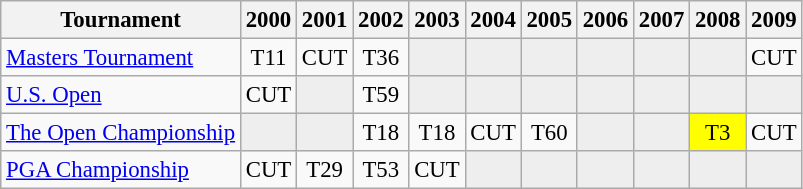<table class="wikitable" style="font-size:95%;text-align:center;">
<tr>
<th>Tournament</th>
<th>2000</th>
<th>2001</th>
<th>2002</th>
<th>2003</th>
<th>2004</th>
<th>2005</th>
<th>2006</th>
<th>2007</th>
<th>2008</th>
<th>2009</th>
</tr>
<tr>
<td align=left><a href='#'>Masters Tournament</a></td>
<td>T11</td>
<td>CUT</td>
<td>T36</td>
<td style="background:#eeeeee;"></td>
<td style="background:#eeeeee;"></td>
<td style="background:#eeeeee;"></td>
<td style="background:#eeeeee;"></td>
<td style="background:#eeeeee;"></td>
<td style="background:#eeeeee;"></td>
<td>CUT</td>
</tr>
<tr>
<td align=left><a href='#'>U.S. Open</a></td>
<td>CUT</td>
<td style="background:#eeeeee;"></td>
<td>T59</td>
<td style="background:#eeeeee;"></td>
<td style="background:#eeeeee;"></td>
<td style="background:#eeeeee;"></td>
<td style="background:#eeeeee;"></td>
<td style="background:#eeeeee;"></td>
<td style="background:#eeeeee;"></td>
<td style="background:#eeeeee;"></td>
</tr>
<tr>
<td align=left><a href='#'>The Open Championship</a></td>
<td style="background:#eeeeee;"></td>
<td style="background:#eeeeee;"></td>
<td>T18</td>
<td>T18</td>
<td>CUT</td>
<td>T60</td>
<td style="background:#eeeeee;"></td>
<td style="background:#eeeeee;"></td>
<td style="background:yellow;">T3</td>
<td>CUT</td>
</tr>
<tr>
<td align=left><a href='#'>PGA Championship</a></td>
<td>CUT</td>
<td>T29</td>
<td>T53</td>
<td>CUT</td>
<td style="background:#eeeeee;"></td>
<td style="background:#eeeeee;"></td>
<td style="background:#eeeeee;"></td>
<td style="background:#eeeeee;"></td>
<td style="background:#eeeeee;"></td>
<td style="background:#eeeeee;"></td>
</tr>
</table>
